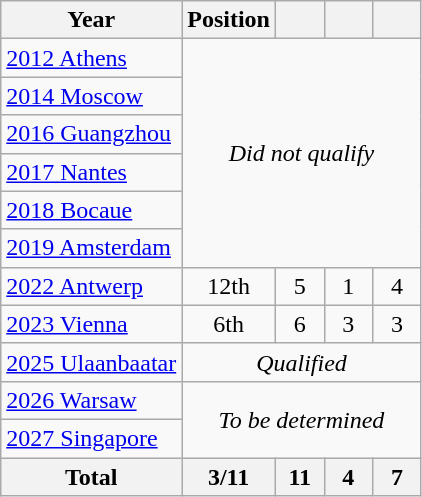<table class="wikitable" style="text-align: center;">
<tr>
<th>Year</th>
<th>Position</th>
<th width=25px></th>
<th width=25px></th>
<th width=25px></th>
</tr>
<tr>
<td style="text-align:left;"> <a href='#'>2012 Athens</a></td>
<td colspan=4 rowspan=6><em>Did not qualify</em></td>
</tr>
<tr>
<td style="text-align:left;"> <a href='#'>2014 Moscow</a></td>
</tr>
<tr>
<td style="text-align:left;"> <a href='#'>2016 Guangzhou</a></td>
</tr>
<tr>
<td style="text-align:left;"> <a href='#'>2017 Nantes</a></td>
</tr>
<tr>
<td style="text-align:left;"> <a href='#'>2018 Bocaue</a></td>
</tr>
<tr>
<td style="text-align:left;"> <a href='#'>2019 Amsterdam</a></td>
</tr>
<tr>
<td style="text-align:left;"> <a href='#'>2022 Antwerp</a></td>
<td>12th</td>
<td>5</td>
<td>1</td>
<td>4</td>
</tr>
<tr>
<td style="text-align:left;"> <a href='#'>2023 Vienna</a></td>
<td>6th</td>
<td>6</td>
<td>3</td>
<td>3</td>
</tr>
<tr>
<td style="text-align:left;"> <a href='#'>2025 Ulaanbaatar</a></td>
<td colspan=4><em>Qualified</em></td>
</tr>
<tr>
<td style="text-align:left;"> <a href='#'>2026 Warsaw</a></td>
<td colspan=4 rowspan=2><em>To be determined</em></td>
</tr>
<tr>
<td style="text-align:left;"> <a href='#'>2027 Singapore</a></td>
</tr>
<tr>
<th>Total</th>
<th>3/11</th>
<th>11</th>
<th>4</th>
<th>7</th>
</tr>
</table>
